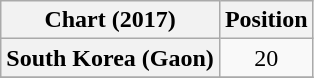<table class="wikitable plainrowheaders" style="text-align:center">
<tr>
<th scope="col">Chart (2017)</th>
<th scope="col">Position</th>
</tr>
<tr>
<th scope="row">South Korea (Gaon)</th>
<td>20</td>
</tr>
<tr>
</tr>
</table>
